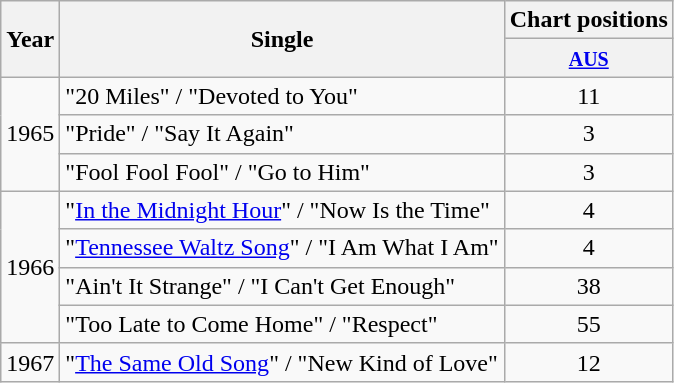<table class="wikitable">
<tr>
<th rowspan="2">Year</th>
<th rowspan="2">Single</th>
<th colspan="1">Chart positions</th>
</tr>
<tr>
<th><small><a href='#'>AUS</a></small></th>
</tr>
<tr>
<td rowspan="3">1965</td>
<td>"20 Miles" / "Devoted to You"<small></small></td>
<td align="center">11</td>
</tr>
<tr>
<td>"Pride" / "Say It Again"<small></small></td>
<td align="center">3</td>
</tr>
<tr>
<td>"Fool Fool Fool" / "Go to Him"</td>
<td align="center">3</td>
</tr>
<tr>
<td rowspan="4">1966</td>
<td>"<a href='#'>In the Midnight Hour</a>" / "Now Is the Time"</td>
<td align="center">4</td>
</tr>
<tr>
<td>"<a href='#'>Tennessee Waltz Song</a>" / "I Am What I Am"<small></small></td>
<td align="center">4</td>
</tr>
<tr>
<td>"Ain't It Strange" / "I Can't Get Enough"<small></small></td>
<td align="center">38</td>
</tr>
<tr>
<td>"Too Late to Come Home" / "Respect"<small></small></td>
<td align="center">55</td>
</tr>
<tr>
<td rowspan="1">1967</td>
<td>"<a href='#'>The Same Old Song</a>"<small></small><small></small> / "New Kind of Love"<small></small></td>
<td align="center">12</td>
</tr>
</table>
